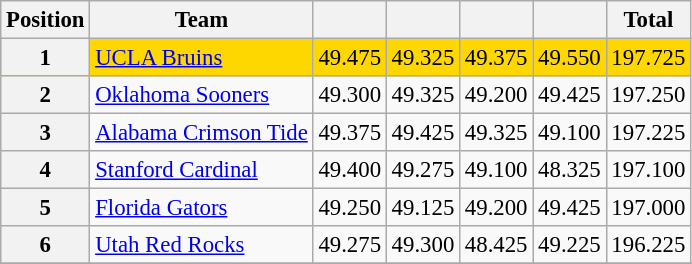<table class="wikitable sortable" style="text-align:center; font-size:95%">
<tr>
<th scope=col>Position</th>
<th scope=col>Team</th>
<th scope=col></th>
<th scope=col></th>
<th scope=col></th>
<th scope=col></th>
<th scope=col>Total</th>
</tr>
<tr bgcolor=gold>
<th scope=row>1</th>
<td align=left><a href='#'>UCLA Bruins</a></td>
<td>49.475</td>
<td>49.325</td>
<td>49.375</td>
<td>49.550</td>
<td>197.725</td>
</tr>
<tr>
<th scope=row>2</th>
<td align=left><a href='#'>Oklahoma Sooners</a></td>
<td>49.300</td>
<td>49.325</td>
<td>49.200</td>
<td>49.425</td>
<td>197.250</td>
</tr>
<tr>
<th scope=row>3</th>
<td align=left><a href='#'>Alabama Crimson Tide</a></td>
<td>49.375</td>
<td>49.425</td>
<td>49.325</td>
<td>49.100</td>
<td>197.225</td>
</tr>
<tr>
<th scope=row>4</th>
<td align=left><a href='#'>Stanford Cardinal</a></td>
<td>49.400</td>
<td>49.275</td>
<td>49.100</td>
<td>48.325</td>
<td>197.100</td>
</tr>
<tr>
<th scope=row>5</th>
<td align=left><a href='#'>Florida Gators</a></td>
<td>49.250</td>
<td>49.125</td>
<td>49.200</td>
<td>49.425</td>
<td>197.000</td>
</tr>
<tr>
<th scope=row>6</th>
<td align=left><a href='#'>Utah Red Rocks</a></td>
<td>49.275</td>
<td>49.300</td>
<td>48.425</td>
<td>49.225</td>
<td>196.225</td>
</tr>
<tr>
</tr>
</table>
